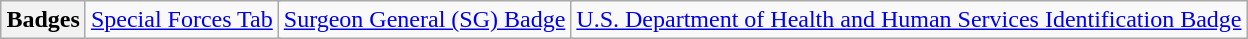<table class="wikitable" style="margin:1em auto; text-align:center;">
<tr>
<th>Badges</th>
<td colspan="6"><a href='#'>Special Forces Tab</a></td>
<td colspan="6"><a href='#'>Surgeon General (SG) Badge</a></td>
<td colspan="6"><a href='#'>U.S. Department of Health and Human Services Identification Badge</a></td>
</tr>
</table>
